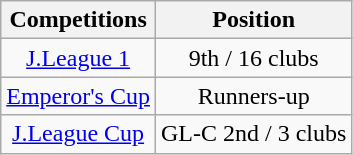<table class="wikitable" style="text-align:center;">
<tr>
<th>Competitions</th>
<th>Position</th>
</tr>
<tr>
<td><a href='#'>J.League 1</a></td>
<td>9th / 16 clubs</td>
</tr>
<tr>
<td><a href='#'>Emperor's Cup</a></td>
<td>Runners-up</td>
</tr>
<tr>
<td><a href='#'>J.League Cup</a></td>
<td>GL-C 2nd / 3 clubs</td>
</tr>
</table>
